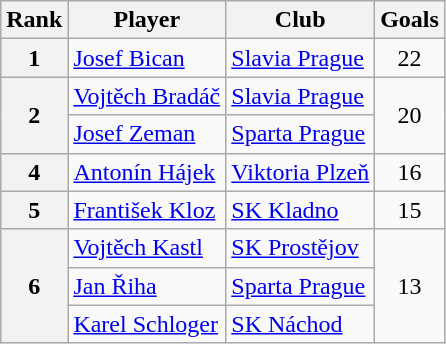<table class="wikitable" style="text-align:center">
<tr>
<th>Rank</th>
<th>Player</th>
<th>Club</th>
<th>Goals</th>
</tr>
<tr>
<th>1</th>
<td align="left"> <a href='#'>Josef Bican</a></td>
<td align="left"><a href='#'>Slavia Prague</a></td>
<td>22</td>
</tr>
<tr>
<th rowspan="2">2</th>
<td align="left"> <a href='#'>Vojtěch Bradáč</a></td>
<td align="left"><a href='#'>Slavia Prague</a></td>
<td rowspan="2">20</td>
</tr>
<tr>
<td align="left"> <a href='#'>Josef Zeman</a></td>
<td align="left"><a href='#'>Sparta Prague</a></td>
</tr>
<tr>
<th>4</th>
<td align="left"> <a href='#'>Antonín Hájek</a></td>
<td align="left"><a href='#'>Viktoria Plzeň</a></td>
<td>16</td>
</tr>
<tr>
<th>5</th>
<td align="left"> <a href='#'>František Kloz</a></td>
<td align="left"><a href='#'>SK Kladno</a></td>
<td>15</td>
</tr>
<tr>
<th rowspan="3">6</th>
<td align="left"> <a href='#'>Vojtěch Kastl</a></td>
<td align="left"><a href='#'>SK Prostějov</a></td>
<td rowspan="3">13</td>
</tr>
<tr>
<td align="left"> <a href='#'>Jan Řiha</a></td>
<td align="left"><a href='#'>Sparta Prague</a></td>
</tr>
<tr>
<td align="left"> <a href='#'>Karel Schloger</a></td>
<td align="left"><a href='#'>SK Náchod</a></td>
</tr>
</table>
